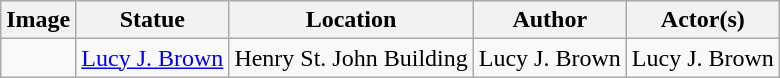<table class="wikitable">
<tr>
<th>Image</th>
<th>Statue</th>
<th>Location</th>
<th>Author</th>
<th>Actor(s)</th>
</tr>
<tr>
<td></td>
<td><a href='#'>Lucy J. Brown</a></td>
<td>Henry St. John Building</td>
<td>Lucy J. Brown</td>
<td>Lucy J. Brown</td>
</tr>
</table>
